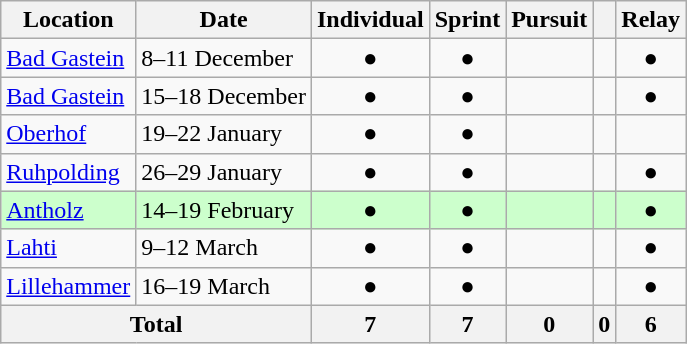<table class="wikitable" border="1">
<tr>
<th>Location</th>
<th>Date</th>
<th>Individual</th>
<th>Sprint</th>
<th>Pursuit</th>
<th></th>
<th>Relay</th>
</tr>
<tr align=center>
<td align=left> <a href='#'>Bad Gastein</a></td>
<td align=left>8–11 December</td>
<td>●</td>
<td>●</td>
<td></td>
<td></td>
<td>●</td>
</tr>
<tr align=center>
<td align=left> <a href='#'>Bad Gastein</a></td>
<td align=left>15–18 December</td>
<td>●</td>
<td>●</td>
<td></td>
<td></td>
<td>●</td>
</tr>
<tr align=center>
<td align=left> <a href='#'>Oberhof</a></td>
<td align=left>19–22 January</td>
<td>●</td>
<td>●</td>
<td></td>
<td></td>
<td></td>
</tr>
<tr align=center>
<td align=left> <a href='#'>Ruhpolding</a></td>
<td align=left>26–29 January</td>
<td>●</td>
<td>●</td>
<td></td>
<td></td>
<td>●</td>
</tr>
<tr align=center  style="background:#ccffcc">
<td align=left> <a href='#'>Antholz</a></td>
<td align=left>14–19 February</td>
<td>●</td>
<td>●</td>
<td></td>
<td></td>
<td>●</td>
</tr>
<tr align=center>
<td align=left> <a href='#'>Lahti</a></td>
<td align=left>9–12 March</td>
<td>●</td>
<td>●</td>
<td></td>
<td></td>
<td>●</td>
</tr>
<tr align=center>
<td align=left> <a href='#'>Lillehammer</a></td>
<td align=left>16–19 March</td>
<td>●</td>
<td>●</td>
<td></td>
<td></td>
<td>●</td>
</tr>
<tr align=center>
<th colspan="2">Total</th>
<th>7</th>
<th>7</th>
<th>0</th>
<th>0</th>
<th>6</th>
</tr>
</table>
